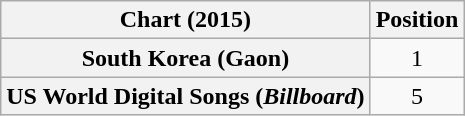<table class="wikitable plainrowheaders" style="text-align:center">
<tr>
<th scope="col">Chart (2015)</th>
<th scope="col">Position</th>
</tr>
<tr>
<th scope="row">South Korea (Gaon)</th>
<td>1</td>
</tr>
<tr>
<th scope="row">US World Digital Songs (<em>Billboard</em>)</th>
<td>5</td>
</tr>
</table>
